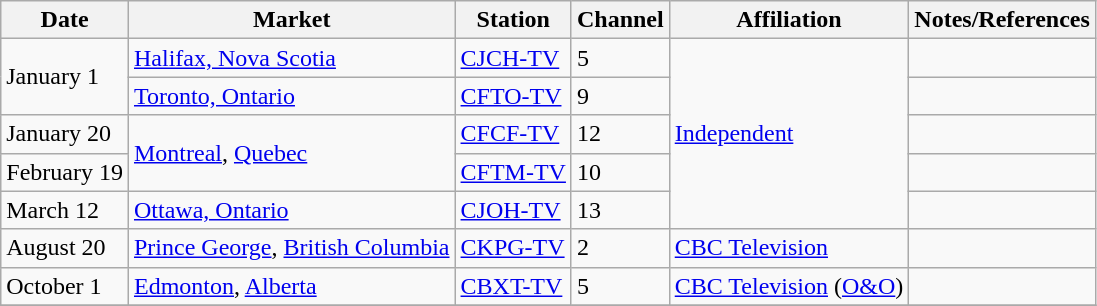<table class="wikitable">
<tr>
<th>Date</th>
<th>Market</th>
<th>Station</th>
<th>Channel</th>
<th>Affiliation</th>
<th>Notes/References</th>
</tr>
<tr>
<td rowspan=2>January 1</td>
<td><a href='#'>Halifax, Nova Scotia</a></td>
<td><a href='#'>CJCH-TV</a></td>
<td>5</td>
<td rowspan=5><a href='#'>Independent</a></td>
<td></td>
</tr>
<tr>
<td><a href='#'>Toronto, Ontario</a></td>
<td><a href='#'>CFTO-TV</a></td>
<td>9</td>
<td></td>
</tr>
<tr>
<td>January 20</td>
<td rowspan=2><a href='#'>Montreal</a>, <a href='#'>Quebec</a></td>
<td><a href='#'>CFCF-TV</a></td>
<td>12</td>
<td></td>
</tr>
<tr>
<td>February 19</td>
<td><a href='#'>CFTM-TV</a></td>
<td>10</td>
<td></td>
</tr>
<tr>
<td>March 12</td>
<td><a href='#'>Ottawa, Ontario</a></td>
<td><a href='#'>CJOH-TV</a></td>
<td>13</td>
<td></td>
</tr>
<tr>
<td>August 20</td>
<td><a href='#'>Prince George</a>, <a href='#'>British Columbia</a></td>
<td><a href='#'>CKPG-TV</a></td>
<td>2</td>
<td><a href='#'>CBC Television</a></td>
<td></td>
</tr>
<tr>
<td>October 1</td>
<td><a href='#'>Edmonton</a>, <a href='#'>Alberta</a></td>
<td><a href='#'>CBXT-TV</a></td>
<td>5</td>
<td><a href='#'>CBC Television</a> (<a href='#'>O&O</a>)</td>
<td></td>
</tr>
<tr>
</tr>
</table>
